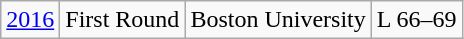<table class="wikitable">
<tr align="center">
<td><a href='#'>2016</a></td>
<td>First Round</td>
<td>Boston University</td>
<td>L 66–69</td>
</tr>
</table>
